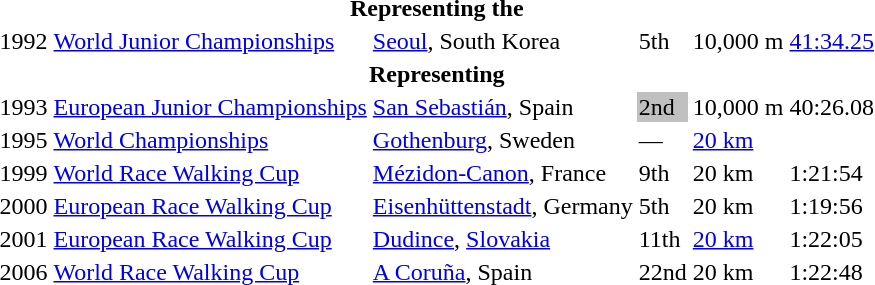<table>
<tr>
<th colspan="6">Representing the </th>
</tr>
<tr>
<td>1992</td>
<td><a href='#'>World Junior Championships</a></td>
<td><a href='#'>Seoul</a>, South Korea</td>
<td>5th</td>
<td>10,000 m</td>
<td><a href='#'>41:34.25</a></td>
</tr>
<tr>
<th colspan="6">Representing </th>
</tr>
<tr>
<td>1993</td>
<td><a href='#'>European Junior Championships</a></td>
<td><a href='#'>San Sebastián</a>, Spain</td>
<td bgcolor="silver">2nd</td>
<td>10,000 m</td>
<td>40:26.08</td>
</tr>
<tr>
<td>1995</td>
<td><a href='#'>World Championships</a></td>
<td><a href='#'>Gothenburg</a>, Sweden</td>
<td>—</td>
<td><a href='#'>20 km</a></td>
<td></td>
</tr>
<tr>
<td>1999</td>
<td><a href='#'>World Race Walking Cup</a></td>
<td><a href='#'>Mézidon-Canon</a>, France</td>
<td>9th</td>
<td>20 km</td>
<td>1:21:54</td>
</tr>
<tr>
<td>2000</td>
<td><a href='#'>European Race Walking Cup</a></td>
<td><a href='#'>Eisenhüttenstadt</a>, Germany</td>
<td>5th</td>
<td>20 km</td>
<td>1:19:56</td>
</tr>
<tr>
<td>2001</td>
<td><a href='#'>European Race Walking Cup</a></td>
<td><a href='#'>Dudince</a>, <a href='#'>Slovakia</a></td>
<td>11th</td>
<td><a href='#'>20 km</a></td>
<td>1:22:05</td>
</tr>
<tr>
<td>2006</td>
<td><a href='#'>World Race Walking Cup</a></td>
<td><a href='#'>A Coruña</a>, Spain</td>
<td>22nd</td>
<td>20 km</td>
<td>1:22:48</td>
</tr>
</table>
